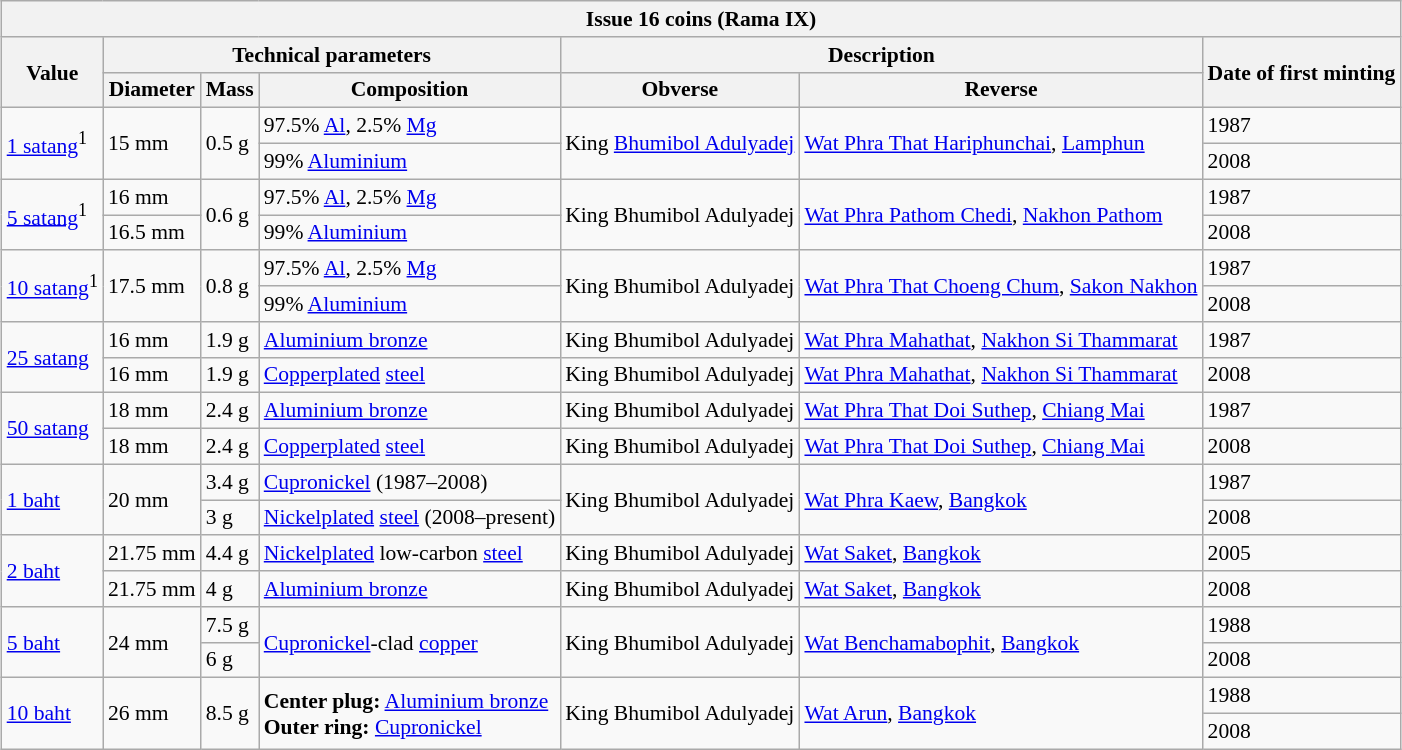<table class="wikitable" style="margin:1em auto; font-size: 90%">
<tr>
<th colspan="9">Issue 16 coins (Rama IX)</th>
</tr>
<tr>
<th rowspan="2">Value</th>
<th colspan="3">Technical parameters</th>
<th colspan="2">Description</th>
<th rowspan="2">Date of first minting</th>
</tr>
<tr>
<th>Diameter</th>
<th>Mass</th>
<th>Composition</th>
<th>Obverse</th>
<th>Reverse</th>
</tr>
<tr>
<td rowspan="2"><a href='#'>1 satang</a><sup>1</sup></td>
<td rowspan="2">15 mm</td>
<td rowspan="2">0.5 g</td>
<td>97.5% <a href='#'>Al</a>, 2.5% <a href='#'>Mg</a></td>
<td rowspan="2">King <a href='#'>Bhumibol Adulyadej</a></td>
<td rowspan="2"><a href='#'>Wat Phra That Hariphunchai</a>, <a href='#'>Lamphun</a></td>
<td>1987</td>
</tr>
<tr>
<td>99% <a href='#'>Aluminium</a></td>
<td>2008</td>
</tr>
<tr>
<td rowspan="2"><a href='#'>5 satang</a><sup>1</sup></td>
<td>16 mm</td>
<td rowspan="2">0.6 g</td>
<td>97.5% <a href='#'>Al</a>, 2.5% <a href='#'>Mg</a></td>
<td rowspan="2">King Bhumibol Adulyadej</td>
<td rowspan="2"><a href='#'>Wat Phra Pathom Chedi</a>, <a href='#'>Nakhon Pathom</a></td>
<td>1987</td>
</tr>
<tr>
<td>16.5 mm</td>
<td>99% <a href='#'>Aluminium</a></td>
<td>2008</td>
</tr>
<tr>
<td rowspan="2"><a href='#'>10 satang</a><sup>1</sup></td>
<td rowspan="2">17.5 mm</td>
<td rowspan="2">0.8 g</td>
<td>97.5% <a href='#'>Al</a>, 2.5% <a href='#'>Mg</a></td>
<td rowspan="2">King Bhumibol Adulyadej</td>
<td rowspan="2"><a href='#'>Wat Phra That Choeng Chum</a>, <a href='#'>Sakon Nakhon</a></td>
<td>1987</td>
</tr>
<tr>
<td>99% <a href='#'>Aluminium</a></td>
<td>2008</td>
</tr>
<tr>
<td rowspan="2" ><a href='#'>25 satang</a></td>
<td>16 mm</td>
<td>1.9 g</td>
<td><a href='#'>Aluminium bronze</a></td>
<td>King Bhumibol Adulyadej</td>
<td><a href='#'>Wat Phra Mahathat</a>, <a href='#'>Nakhon Si Thammarat</a></td>
<td>1987</td>
</tr>
<tr>
<td>16 mm</td>
<td>1.9 g</td>
<td><a href='#'>Copperplated</a> <a href='#'>steel</a></td>
<td>King Bhumibol Adulyadej</td>
<td><a href='#'>Wat Phra Mahathat</a>, <a href='#'>Nakhon Si Thammarat</a></td>
<td>2008</td>
</tr>
<tr>
<td rowspan="2" ><a href='#'>50 satang</a></td>
<td>18 mm</td>
<td>2.4 g</td>
<td><a href='#'>Aluminium bronze</a></td>
<td>King Bhumibol Adulyadej</td>
<td><a href='#'>Wat Phra That Doi Suthep</a>, <a href='#'>Chiang Mai</a></td>
<td>1987</td>
</tr>
<tr>
<td>18 mm</td>
<td>2.4 g</td>
<td><a href='#'>Copperplated</a> <a href='#'>steel</a></td>
<td>King Bhumibol Adulyadej</td>
<td><a href='#'>Wat Phra That Doi Suthep</a>, <a href='#'>Chiang Mai</a></td>
<td>2008</td>
</tr>
<tr>
<td rowspan="2"><a href='#'>1 baht</a></td>
<td rowspan="2">20 mm</td>
<td>3.4 g</td>
<td><a href='#'>Cupronickel</a> (1987–2008)</td>
<td rowspan="2">King Bhumibol Adulyadej</td>
<td rowspan="2"><a href='#'>Wat Phra Kaew</a>, <a href='#'>Bangkok</a></td>
<td>1987</td>
</tr>
<tr>
<td>3 g</td>
<td><a href='#'>Nickelplated</a> <a href='#'>steel</a> (2008–present)</td>
<td>2008</td>
</tr>
<tr>
<td rowspan="2" ><a href='#'>2 baht</a></td>
<td>21.75 mm</td>
<td>4.4 g</td>
<td><a href='#'>Nickelplated</a> low-carbon <a href='#'>steel</a></td>
<td>King Bhumibol Adulyadej</td>
<td><a href='#'>Wat Saket</a>, <a href='#'>Bangkok</a></td>
<td>2005</td>
</tr>
<tr>
<td>21.75 mm</td>
<td>4 g</td>
<td><a href='#'>Aluminium bronze</a></td>
<td>King Bhumibol Adulyadej</td>
<td><a href='#'>Wat Saket</a>, <a href='#'>Bangkok</a></td>
<td>2008</td>
</tr>
<tr>
<td rowspan="2"><a href='#'>5 baht</a></td>
<td rowspan="2">24 mm</td>
<td>7.5 g</td>
<td rowspan="2"><a href='#'>Cupronickel</a>-clad <a href='#'>copper</a></td>
<td rowspan="2">King Bhumibol Adulyadej</td>
<td rowspan="2"><a href='#'>Wat Benchamabophit</a>, <a href='#'>Bangkok</a></td>
<td>1988</td>
</tr>
<tr>
<td>6 g</td>
<td>2008</td>
</tr>
<tr>
<td rowspan="2"><a href='#'>10 baht</a></td>
<td rowspan="2">26 mm</td>
<td rowspan="2">8.5 g</td>
<td rowspan="2"><strong>Center plug:</strong> <a href='#'>Aluminium bronze</a><br><strong>Outer ring:</strong> <a href='#'>Cupronickel</a></td>
<td rowspan="2">King Bhumibol Adulyadej</td>
<td rowspan="2"><a href='#'>Wat Arun</a>, <a href='#'>Bangkok</a></td>
<td>1988</td>
</tr>
<tr>
<td>2008</td>
</tr>
</table>
